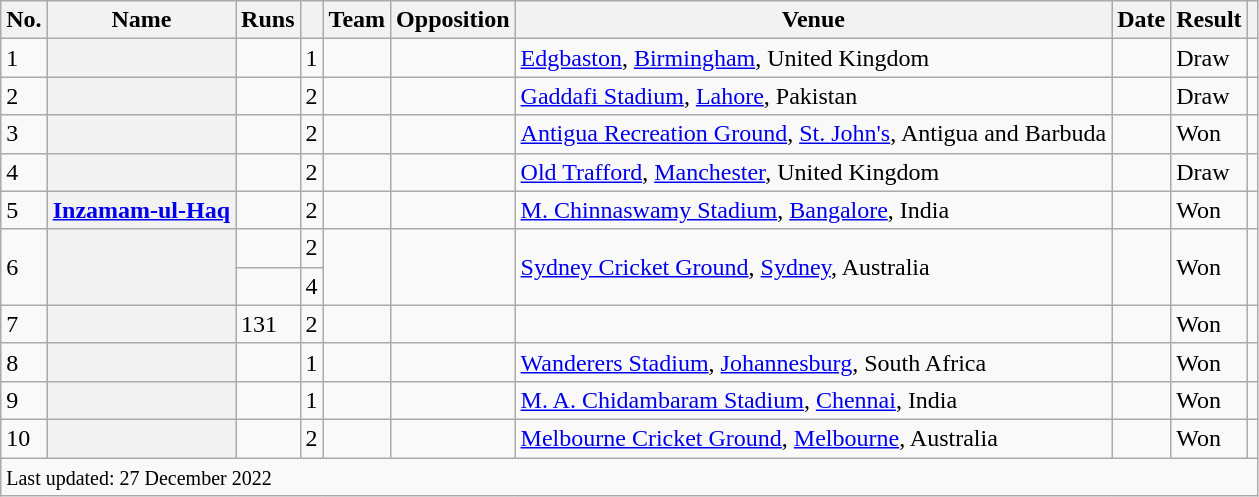<table class="wikitable sortable">
<tr>
<th>No.</th>
<th>Name</th>
<th>Runs</th>
<th></th>
<th>Team</th>
<th>Opposition</th>
<th>Venue</th>
<th>Date</th>
<th>Result</th>
<th></th>
</tr>
<tr>
<td>1</td>
<th scope=row></th>
<td></td>
<td>1</td>
<td></td>
<td></td>
<td><a href='#'>Edgbaston</a>, <a href='#'>Birmingham</a>, United Kingdom</td>
<td><a href='#'></a></td>
<td>Draw</td>
<td></td>
</tr>
<tr>
<td>2</td>
<th scope=row></th>
<td></td>
<td>2</td>
<td></td>
<td></td>
<td><a href='#'>Gaddafi Stadium</a>, <a href='#'>Lahore</a>, Pakistan</td>
<td><a href='#'></a></td>
<td>Draw</td>
<td></td>
</tr>
<tr>
<td>3</td>
<th scope=row></th>
<td></td>
<td>2</td>
<td></td>
<td></td>
<td><a href='#'>Antigua Recreation Ground</a>, <a href='#'>St. John's</a>, Antigua and Barbuda</td>
<td><a href='#'></a></td>
<td>Won</td>
<td></td>
</tr>
<tr>
<td>4</td>
<th scope=row></th>
<td></td>
<td>2</td>
<td></td>
<td></td>
<td><a href='#'>Old Trafford</a>, <a href='#'>Manchester</a>, United Kingdom</td>
<td><a href='#'></a></td>
<td>Draw</td>
<td></td>
</tr>
<tr>
<td>5</td>
<th scope=row><a href='#'>Inzamam-ul-Haq</a></th>
<td></td>
<td>2</td>
<td></td>
<td></td>
<td><a href='#'>M. Chinnaswamy Stadium</a>, <a href='#'>Bangalore</a>, India</td>
<td><a href='#'></a></td>
<td>Won</td>
<td></td>
</tr>
<tr>
<td rowspan=2>6</td>
<th scope=row rowspan=2></th>
<td></td>
<td>2</td>
<td rowspan=2></td>
<td rowspan=2></td>
<td rowspan=2><a href='#'>Sydney Cricket Ground</a>, <a href='#'>Sydney</a>, Australia</td>
<td rowspan=2><a href='#'></a></td>
<td rowspan=2>Won</td>
<td rowspan=2></td>
</tr>
<tr>
<td></td>
<td>4</td>
</tr>
<tr>
<td>7</td>
<th scope=row></th>
<td>131</td>
<td>2</td>
<td></td>
<td></td>
<td></td>
<td><a href='#'></a></td>
<td>Won</td>
<td></td>
</tr>
<tr>
<td>8</td>
<th scope=row></th>
<td></td>
<td>1</td>
<td></td>
<td></td>
<td><a href='#'>Wanderers Stadium</a>, <a href='#'>Johannesburg</a>, South Africa</td>
<td><a href='#'></a></td>
<td>Won</td>
<td></td>
</tr>
<tr>
<td>9</td>
<th scope=row></th>
<td></td>
<td>1</td>
<td></td>
<td></td>
<td><a href='#'>M. A. Chidambaram Stadium</a>, <a href='#'>Chennai</a>, India</td>
<td><a href='#'></a></td>
<td>Won</td>
<td></td>
</tr>
<tr>
<td>10</td>
<th scope=row></th>
<td></td>
<td>2</td>
<td></td>
<td></td>
<td><a href='#'>Melbourne Cricket Ground</a>, <a href='#'>Melbourne</a>, Australia</td>
<td><a href='#'></a></td>
<td>Won</td>
<td></td>
</tr>
<tr class=sortbottom>
<td colspan=10><small>Last updated: 27 December 2022</small></td>
</tr>
</table>
